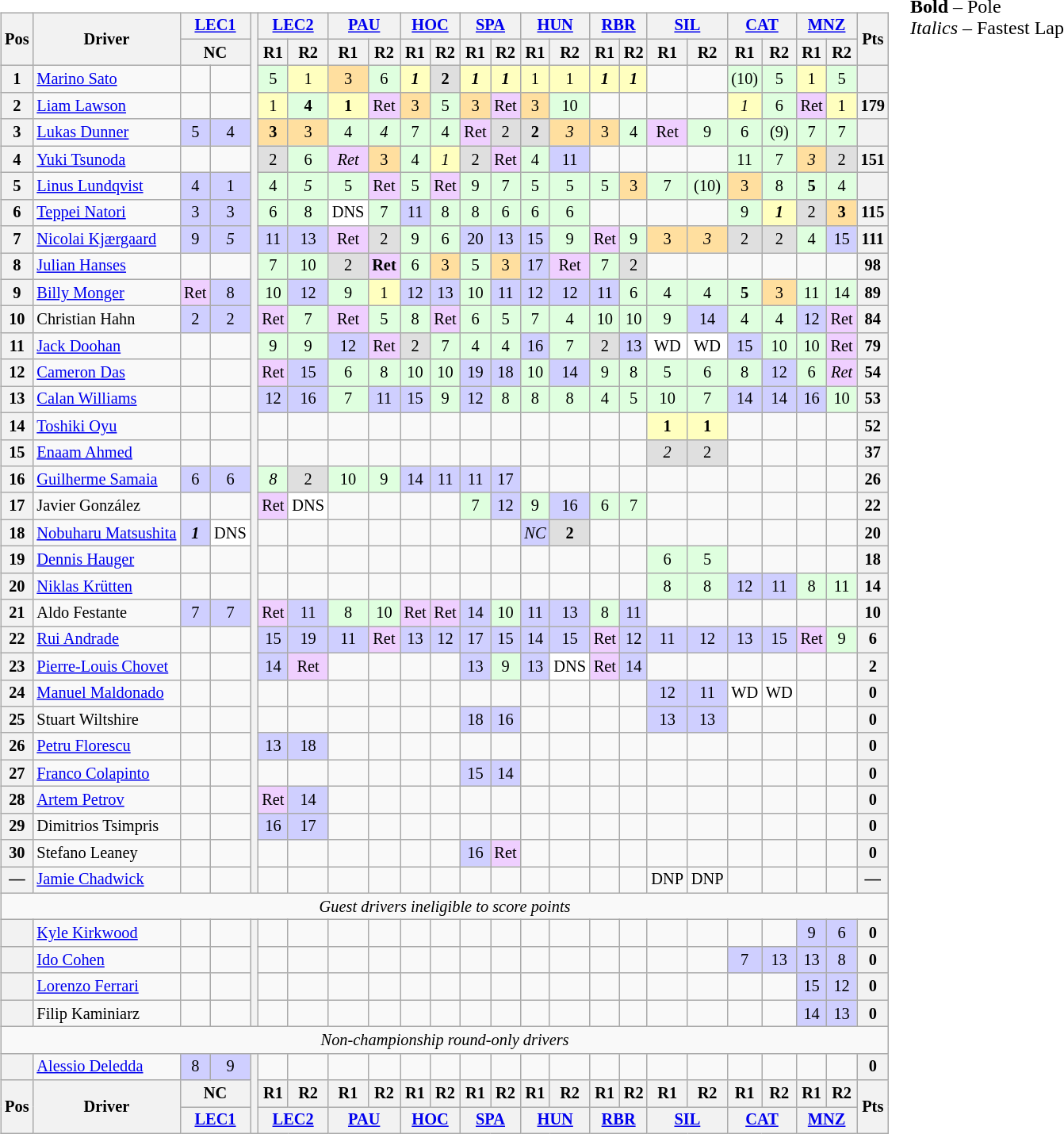<table>
<tr>
<td><br><table class="wikitable" style="font-size: 85%; text-align:center">
<tr valign="top">
<th rowspan="2" valign="middle">Pos</th>
<th rowspan="2" valign="middle">Driver</th>
<th colspan=2><a href='#'>LEC1</a><br></th>
<th rowspan="33"></th>
<th colspan=2><a href='#'>LEC2</a><br></th>
<th colspan=2><a href='#'>PAU</a><br></th>
<th colspan=2><a href='#'>HOC</a><br></th>
<th colspan=2><a href='#'>SPA</a><br></th>
<th colspan=2><a href='#'>HUN</a><br></th>
<th colspan=2><a href='#'>RBR</a><br></th>
<th colspan=2><a href='#'>SIL</a><br></th>
<th colspan=2><a href='#'>CAT</a><br></th>
<th colspan=2><a href='#'>MNZ</a><br></th>
<th rowspan="2" valign="middle">Pts</th>
</tr>
<tr>
<th colspan=2>NC</th>
<th>R1</th>
<th>R2</th>
<th>R1</th>
<th>R2</th>
<th>R1</th>
<th>R2</th>
<th>R1</th>
<th>R2</th>
<th>R1</th>
<th>R2</th>
<th>R1</th>
<th>R2</th>
<th>R1</th>
<th>R2</th>
<th>R1</th>
<th>R2</th>
<th>R1</th>
<th>R2</th>
</tr>
<tr>
<th>1</th>
<td align=left> <a href='#'>Marino Sato</a></td>
<td></td>
<td></td>
<td style="background:#DFFFDF;">5</td>
<td style="background:#FFFFBF;">1</td>
<td style="background:#FFDF9F;">3</td>
<td style="background:#DFFFDF;">6</td>
<td style="background:#FFFFBF;"><strong><em>1</em></strong></td>
<td style="background:#DFDFDF;"><strong>2</strong></td>
<td style="background:#FFFFBF;"><strong><em>1</em></strong></td>
<td style="background:#FFFFBF;"><strong><em>1</em></strong></td>
<td style="background:#FFFFBF;">1</td>
<td style="background:#FFFFBF;">1</td>
<td style="background:#FFFFBF;"><strong><em>1</em></strong></td>
<td style="background:#FFFFBF;"><strong><em>1</em></strong></td>
<td></td>
<td></td>
<td style="background:#DFFFDF;">(10)</td>
<td style="background:#DFFFDF;">5</td>
<td style="background:#FFFFBF;">1</td>
<td style="background:#DFFFDF;">5</td>
<th></th>
</tr>
<tr>
<th>2</th>
<td align=left> <a href='#'>Liam Lawson</a></td>
<td></td>
<td></td>
<td style="background:#FFFFBF;">1</td>
<td style="background:#DFFFDF;"><strong>4</strong></td>
<td style="background:#FFFFBF;"><strong>1</strong></td>
<td style="background:#EFCFFF;">Ret</td>
<td style="background:#FFDF9F;">3</td>
<td style="background:#DFFFDF;">5</td>
<td style="background:#FFDF9F;">3</td>
<td style="background:#EFCFFF;">Ret</td>
<td style="background:#FFDF9F;">3</td>
<td style="background:#DFFFDF;">10</td>
<td></td>
<td></td>
<td></td>
<td></td>
<td style="background:#FFFFBF;"><em>1</em></td>
<td style="background:#DFFFDF;">6</td>
<td style="background:#EFCFFF;">Ret</td>
<td style="background:#FFFFBF;">1</td>
<th>179</th>
</tr>
<tr>
<th>3</th>
<td align=left> <a href='#'>Lukas Dunner</a></td>
<td style="background:#CFCFFF;">5</td>
<td style="background:#CFCFFF;">4</td>
<td style="background:#FFDF9F;"><strong>3</strong></td>
<td style="background:#FFDF9F;">3</td>
<td style="background:#DFFFDF;">4</td>
<td style="background:#DFFFDF;"><em>4</em></td>
<td style="background:#DFFFDF;">7</td>
<td style="background:#DFFFDF;">4</td>
<td style="background:#EFCFFF;">Ret</td>
<td style="background:#DFDFDF;">2</td>
<td style="background:#DFDFDF;"><strong>2</strong></td>
<td style="background:#FFDF9F;"><em>3</em></td>
<td style="background:#FFDF9F;">3</td>
<td style="background:#DFFFDF;">4</td>
<td style="background:#EFCFFF;">Ret</td>
<td style="background:#DFFFDF;">9</td>
<td style="background:#DFFFDF;">6</td>
<td style="background:#DFFFDF;">(9)</td>
<td style="background:#DFFFDF;">7</td>
<td style="background:#DFFFDF;">7</td>
<th></th>
</tr>
<tr>
<th>4</th>
<td align=left> <a href='#'>Yuki Tsunoda</a></td>
<td></td>
<td></td>
<td style="background:#DFDFDF;">2</td>
<td style="background:#DFFFDF;">6</td>
<td style="background:#EFCFFF;"><em>Ret</em></td>
<td style="background:#FFDF9F;">3</td>
<td style="background:#DFFFDF;">4</td>
<td style="background:#FFFFBF;"><em>1</em></td>
<td style="background:#DFDFDF;">2</td>
<td style="background:#EFCFFF;">Ret</td>
<td style="background:#DFFFDF;">4</td>
<td style="background:#CFCFFF;">11</td>
<td></td>
<td></td>
<td></td>
<td></td>
<td style="background:#DFFFDF;">11</td>
<td style="background:#DFFFDF;">7</td>
<td style="background:#FFDF9F;"><em>3</em></td>
<td style="background:#DFDFDF;">2</td>
<th>151</th>
</tr>
<tr>
<th>5</th>
<td align=left> <a href='#'>Linus Lundqvist</a></td>
<td style="background:#CFCFFF;">4</td>
<td style="background:#CFCFFF;">1</td>
<td style="background:#DFFFDF;">4</td>
<td style="background:#DFFFDF;"><em>5</em></td>
<td style="background:#DFFFDF;">5</td>
<td style="background:#EFCFFF;">Ret</td>
<td style="background:#DFFFDF;">5</td>
<td style="background:#EFCFFF;">Ret</td>
<td style="background:#DFFFDF;">9</td>
<td style="background:#DFFFDF;">7</td>
<td style="background:#DFFFDF;">5</td>
<td style="background:#DFFFDF;">5</td>
<td style="background:#DFFFDF;">5</td>
<td style="background:#FFDF9F;">3</td>
<td style="background:#DFFFDF;">7</td>
<td style="background:#DFFFDF;">(10)</td>
<td style="background:#FFDF9F;">3</td>
<td style="background:#DFFFDF;">8</td>
<td style="background:#DFFFDF;"><strong>5</strong></td>
<td style="background:#DFFFDF;">4</td>
<th></th>
</tr>
<tr>
<th>6</th>
<td align=left> <a href='#'>Teppei Natori</a></td>
<td style="background:#CFCFFF;">3</td>
<td style="background:#CFCFFF;">3</td>
<td style="background:#DFFFDF;">6</td>
<td style="background:#DFFFDF;">8</td>
<td style="background:#FFFFFF;">DNS</td>
<td style="background:#DFFFDF;">7</td>
<td style="background:#CFCFFF;">11</td>
<td style="background:#DFFFDF;">8</td>
<td style="background:#DFFFDF;">8</td>
<td style="background:#DFFFDF;">6</td>
<td style="background:#DFFFDF;">6</td>
<td style="background:#DFFFDF;">6</td>
<td></td>
<td></td>
<td></td>
<td></td>
<td style="background:#DFFFDF;">9</td>
<td style="background:#FFFFBF;"><strong><em>1</em></strong></td>
<td style="background:#DFDFDF;">2</td>
<td style="background:#FFDF9F;"><strong>3</strong></td>
<th>115</th>
</tr>
<tr>
<th>7</th>
<td align=left> <a href='#'>Nicolai Kjærgaard</a></td>
<td style="background:#CFCFFF;">9</td>
<td style="background:#CFCFFF;"><em>5</em></td>
<td style="background:#CFCFFF;">11</td>
<td style="background:#CFCFFF;">13</td>
<td style="background:#EFCFFF;">Ret</td>
<td style="background:#DFDFDF;">2</td>
<td style="background:#DFFFDF;">9</td>
<td style="background:#DFFFDF;">6</td>
<td style="background:#CFCFFF;">20</td>
<td style="background:#CFCFFF;">13</td>
<td style="background:#CFCFFF;">15</td>
<td style="background:#DFFFDF;">9</td>
<td style="background:#EFCFFF;">Ret</td>
<td style="background:#DFFFDF;">9</td>
<td style="background:#FFDF9F;">3</td>
<td style="background:#FFDF9F;"><em>3</em></td>
<td style="background:#DFDFDF;">2</td>
<td style="background:#DFDFDF;">2</td>
<td style="background:#DFFFDF;">4</td>
<td style="background:#CFCFFF;">15</td>
<th>111</th>
</tr>
<tr>
<th>8</th>
<td align=left> <a href='#'>Julian Hanses</a></td>
<td></td>
<td></td>
<td style="background:#DFFFDF;">7</td>
<td style="background:#DFFFDF;">10</td>
<td style="background:#DFDFDF;">2</td>
<td style="background:#EFCFFF;"><strong>Ret</strong></td>
<td style="background:#DFFFDF;">6</td>
<td style="background:#FFDF9F;">3</td>
<td style="background:#DFFFDF;">5</td>
<td style="background:#FFDF9F;">3</td>
<td style="background:#CFCFFF;">17</td>
<td style="background:#EFCFFF;">Ret</td>
<td style="background:#DFFFDF;">7</td>
<td style="background:#DFDFDF;">2</td>
<td></td>
<td></td>
<td></td>
<td></td>
<td></td>
<td></td>
<th>98</th>
</tr>
<tr>
<th>9</th>
<td align=left> <a href='#'>Billy Monger</a></td>
<td style="background:#EFCFFF;">Ret</td>
<td style="background:#CFCFFF;">8</td>
<td style="background:#DFFFDF;">10</td>
<td style="background:#CFCFFF;">12</td>
<td style="background:#DFFFDF;">9</td>
<td style="background:#FFFFBF;">1</td>
<td style="background:#CFCFFF;">12</td>
<td style="background:#CFCFFF;">13</td>
<td style="background:#DFFFDF;">10</td>
<td style="background:#CFCFFF;">11</td>
<td style="background:#CFCFFF;">12</td>
<td style="background:#CFCFFF;">12</td>
<td style="background:#CFCFFF;">11</td>
<td style="background:#DFFFDF;">6</td>
<td style="background:#DFFFDF;">4</td>
<td style="background:#DFFFDF;">4</td>
<td style="background:#DFFFDF;"><strong>5</strong></td>
<td style="background:#FFDF9F;">3</td>
<td style="background:#DFFFDF;">11</td>
<td style="background:#DFFFDF;">14</td>
<th>89</th>
</tr>
<tr>
<th>10</th>
<td align=left> Christian Hahn</td>
<td style="background:#CFCFFF;">2</td>
<td style="background:#CFCFFF;">2</td>
<td style="background:#EFCFFF;">Ret</td>
<td style="background:#DFFFDF;">7</td>
<td style="background:#EFCFFF;">Ret</td>
<td style="background:#DFFFDF;">5</td>
<td style="background:#DFFFDF;">8</td>
<td style="background:#EFCFFF;">Ret</td>
<td style="background:#DFFFDF;">6</td>
<td style="background:#DFFFDF;">5</td>
<td style="background:#DFFFDF;">7</td>
<td style="background:#DFFFDF;">4</td>
<td style="background:#DFFFDF;">10</td>
<td style="background:#DFFFDF;">10</td>
<td style="background:#DFFFDF;">9</td>
<td style="background:#CFCFFF;">14</td>
<td style="background:#DFFFDF;">4</td>
<td style="background:#DFFFDF;">4</td>
<td style="background:#CFCFFF;">12</td>
<td style="background:#EFCFFF;">Ret</td>
<th>84</th>
</tr>
<tr>
<th>11</th>
<td align=left> <a href='#'>Jack Doohan</a></td>
<td></td>
<td></td>
<td style="background:#DFFFDF;">9</td>
<td style="background:#DFFFDF;">9</td>
<td style="background:#CFCFFF;">12</td>
<td style="background:#EFCFFF;">Ret</td>
<td style="background:#DFDFDF;">2</td>
<td style="background:#DFFFDF;">7</td>
<td style="background:#DFFFDF;">4</td>
<td style="background:#DFFFDF;">4</td>
<td style="background:#CFCFFF;">16</td>
<td style="background:#DFFFDF;">7</td>
<td style="background:#DFDFDF;">2</td>
<td style="background:#CFCFFF;">13</td>
<td style="background:#FFFFFF;">WD</td>
<td style="background:#FFFFFF;">WD</td>
<td style="background:#CFCFFF;">15</td>
<td style="background:#DFFFDF;">10</td>
<td style="background:#DFFFDF;">10</td>
<td style="background:#EFCFFF;">Ret</td>
<th>79</th>
</tr>
<tr>
<th>12</th>
<td align=left> <a href='#'>Cameron Das</a></td>
<td></td>
<td></td>
<td style="background:#EFCFFF;">Ret</td>
<td style="background:#CFCFFF;">15</td>
<td style="background:#DFFFDF;">6</td>
<td style="background:#DFFFDF;">8</td>
<td style="background:#DFFFDF;">10</td>
<td style="background:#DFFFDF;">10</td>
<td style="background:#CFCFFF;">19</td>
<td style="background:#CFCFFF;">18</td>
<td style="background:#DFFFDF;">10</td>
<td style="background:#CFCFFF;">14</td>
<td style="background:#DFFFDF;">9</td>
<td style="background:#DFFFDF;">8</td>
<td style="background:#DFFFDF;">5</td>
<td style="background:#DFFFDF;">6</td>
<td style="background:#DFFFDF;">8</td>
<td style="background:#CFCFFF;">12</td>
<td style="background:#DFFFDF;">6</td>
<td style="background:#EFCFFF;"><em>Ret</em></td>
<th>54</th>
</tr>
<tr>
<th>13</th>
<td align=left> <a href='#'>Calan Williams</a></td>
<td></td>
<td></td>
<td style="background:#CFCFFF;">12</td>
<td style="background:#CFCFFF;">16</td>
<td style="background:#DFFFDF;">7</td>
<td style="background:#CFCFFF;">11</td>
<td style="background:#CFCFFF;">15</td>
<td style="background:#DFFFDF;">9</td>
<td style="background:#CFCFFF;">12</td>
<td style="background:#DFFFDF;">8</td>
<td style="background:#DFFFDF;">8</td>
<td style="background:#DFFFDF;">8</td>
<td style="background:#DFFFDF;">4</td>
<td style="background:#DFFFDF;">5</td>
<td style="background:#DFFFDF;">10</td>
<td style="background:#DFFFDF;">7</td>
<td style="background:#CFCFFF;">14</td>
<td style="background:#CFCFFF;">14</td>
<td style="background:#CFCFFF;">16</td>
<td style="background:#DFFFDF;">10</td>
<th>53</th>
</tr>
<tr>
<th>14</th>
<td align=left> <a href='#'>Toshiki Oyu</a></td>
<td></td>
<td></td>
<td></td>
<td></td>
<td></td>
<td></td>
<td></td>
<td></td>
<td></td>
<td></td>
<td></td>
<td></td>
<td></td>
<td></td>
<td style="background:#FFFFBF;"><strong>1</strong></td>
<td style="background:#FFFFBF;"><strong>1</strong></td>
<td></td>
<td></td>
<td></td>
<td></td>
<th>52</th>
</tr>
<tr>
<th>15</th>
<td align=left> <a href='#'>Enaam Ahmed</a></td>
<td></td>
<td></td>
<td></td>
<td></td>
<td></td>
<td></td>
<td></td>
<td></td>
<td></td>
<td></td>
<td></td>
<td></td>
<td></td>
<td></td>
<td style="background:#DFDFDF;"><em>2</em></td>
<td style="background:#DFDFDF;">2</td>
<td></td>
<td></td>
<td></td>
<td></td>
<th>37</th>
</tr>
<tr>
<th>16</th>
<td align=left> <a href='#'>Guilherme Samaia</a></td>
<td style="background:#CFCFFF;">6</td>
<td style="background:#CFCFFF;">6</td>
<td style="background:#DFFFDF;"><em>8</em></td>
<td style="background:#DFDFDF;">2</td>
<td style="background:#DFFFDF;">10</td>
<td style="background:#DFFFDF;">9</td>
<td style="background:#CFCFFF;">14</td>
<td style="background:#CFCFFF;">11</td>
<td style="background:#CFCFFF;">11</td>
<td style="background:#CFCFFF;">17</td>
<td></td>
<td></td>
<td></td>
<td></td>
<td></td>
<td></td>
<td></td>
<td></td>
<td></td>
<td></td>
<th>26</th>
</tr>
<tr>
<th>17</th>
<td align=left> Javier González</td>
<td></td>
<td></td>
<td style="background:#EFCFFF;">Ret</td>
<td style="background:#FFFFFF;">DNS</td>
<td></td>
<td></td>
<td></td>
<td></td>
<td style="background:#DFFFDF;">7</td>
<td style="background:#CFCFFF;">12</td>
<td style="background:#DFFFDF;">9</td>
<td style="background:#CFCFFF;">16</td>
<td style="background:#DFFFDF;">6</td>
<td style="background:#DFFFDF;">7</td>
<td></td>
<td></td>
<td></td>
<td></td>
<td></td>
<td></td>
<th>22</th>
</tr>
<tr>
<th>18</th>
<td align=left nowrap> <a href='#'>Nobuharu Matsushita</a></td>
<td style="background:#CFCFFF;"><strong><em>1</em></strong></td>
<td style="background:#FFFFFF;">DNS</td>
<td></td>
<td></td>
<td></td>
<td></td>
<td></td>
<td></td>
<td></td>
<td></td>
<td style="background:#CFCFFF;"><em>NC</em></td>
<td style="background:#DFDFDF;"><strong>2</strong></td>
<td></td>
<td></td>
<td></td>
<td></td>
<td></td>
<td></td>
<td></td>
<td></td>
<th>20</th>
</tr>
<tr>
<th>19</th>
<td align=left> <a href='#'>Dennis Hauger</a></td>
<td></td>
<td></td>
<td></td>
<td></td>
<td></td>
<td></td>
<td></td>
<td></td>
<td></td>
<td></td>
<td></td>
<td></td>
<td></td>
<td></td>
<td style="background:#DFFFDF;">6</td>
<td style="background:#DFFFDF;">5</td>
<td></td>
<td></td>
<td></td>
<td></td>
<th>18</th>
</tr>
<tr>
<th>20</th>
<td align=left> <a href='#'>Niklas Krütten</a></td>
<td></td>
<td></td>
<td></td>
<td></td>
<td></td>
<td></td>
<td></td>
<td></td>
<td></td>
<td></td>
<td></td>
<td></td>
<td></td>
<td></td>
<td style="background:#DFFFDF;">8</td>
<td style="background:#DFFFDF;">8</td>
<td style="background:#CFCFFF;">12</td>
<td style="background:#CFCFFF;">11</td>
<td style="background:#DFFFDF;">8</td>
<td style="background:#DFFFDF;">11</td>
<th>14</th>
</tr>
<tr>
<th>21</th>
<td align=left> Aldo Festante</td>
<td style="background:#CFCFFF;">7</td>
<td style="background:#CFCFFF;">7</td>
<td style="background:#EFCFFF;">Ret</td>
<td style="background:#CFCFFF;">11</td>
<td style="background:#DFFFDF;">8</td>
<td style="background:#DFFFDF;">10</td>
<td style="background:#EFCFFF;">Ret</td>
<td style="background:#EFCFFF;">Ret</td>
<td style="background:#CFCFFF;">14</td>
<td style="background:#DFFFDF;">10</td>
<td style="background:#CFCFFF;">11</td>
<td style="background:#CFCFFF;">13</td>
<td style="background:#DFFFDF;">8</td>
<td style="background:#CFCFFF;">11</td>
<td></td>
<td></td>
<td></td>
<td></td>
<td></td>
<td></td>
<th>10</th>
</tr>
<tr>
<th>22</th>
<td align=left> <a href='#'>Rui Andrade</a></td>
<td></td>
<td></td>
<td style="background:#CFCFFF;">15</td>
<td style="background:#CFCFFF;">19</td>
<td style="background:#CFCFFF;">11</td>
<td style="background:#EFCFFF;">Ret</td>
<td style="background:#CFCFFF;">13</td>
<td style="background:#CFCFFF;">12</td>
<td style="background:#CFCFFF;">17</td>
<td style="background:#CFCFFF;">15</td>
<td style="background:#CFCFFF;">14</td>
<td style="background:#CFCFFF;">15</td>
<td style="background:#EFCFFF;">Ret</td>
<td style="background:#CFCFFF;">12</td>
<td style="background:#CFCFFF;">11</td>
<td style="background:#CFCFFF;">12</td>
<td style="background:#CFCFFF;">13</td>
<td style="background:#CFCFFF;">15</td>
<td style="background:#EFCFFF;">Ret</td>
<td style="background:#DFFFDF;">9</td>
<th>6</th>
</tr>
<tr>
<th>23</th>
<td align=left> <a href='#'>Pierre-Louis Chovet</a></td>
<td></td>
<td></td>
<td style="background:#CFCFFF;">14</td>
<td style="background:#EFCFFF;">Ret</td>
<td></td>
<td></td>
<td></td>
<td></td>
<td style="background:#CFCFFF;">13</td>
<td style="background:#DFFFDF;">9</td>
<td style="background:#CFCFFF;">13</td>
<td style="background:#FFFFFF;">DNS</td>
<td style="background:#EFCFFF;">Ret</td>
<td style="background:#CFCFFF;">14</td>
<td></td>
<td></td>
<td></td>
<td></td>
<td></td>
<td></td>
<th>2</th>
</tr>
<tr>
<th>24</th>
<td align=left> <a href='#'>Manuel Maldonado</a></td>
<td></td>
<td></td>
<td></td>
<td></td>
<td></td>
<td></td>
<td></td>
<td></td>
<td></td>
<td></td>
<td></td>
<td></td>
<td></td>
<td></td>
<td style="background:#CFCFFF;">12</td>
<td style="background:#CFCFFF;">11</td>
<td style="background:#FFFFFF;">WD</td>
<td style="background:#FFFFFF;">WD</td>
<td></td>
<td></td>
<th>0</th>
</tr>
<tr>
<th>25</th>
<td align=left> Stuart Wiltshire</td>
<td></td>
<td></td>
<td></td>
<td></td>
<td></td>
<td></td>
<td></td>
<td></td>
<td style="background:#CFCFFF;">18</td>
<td style="background:#CFCFFF;">16</td>
<td></td>
<td></td>
<td></td>
<td></td>
<td style="background:#CFCFFF;">13</td>
<td style="background:#CFCFFF;">13</td>
<td></td>
<td></td>
<td></td>
<td></td>
<th>0</th>
</tr>
<tr>
<th>26</th>
<td align=left> <a href='#'>Petru Florescu</a></td>
<td></td>
<td></td>
<td style="background:#CFCFFF;">13</td>
<td style="background:#CFCFFF;">18</td>
<td></td>
<td></td>
<td></td>
<td></td>
<td></td>
<td></td>
<td></td>
<td></td>
<td></td>
<td></td>
<td></td>
<td></td>
<td></td>
<td></td>
<td></td>
<td></td>
<th>0</th>
</tr>
<tr>
<th>27</th>
<td align=left> <a href='#'>Franco Colapinto</a></td>
<td></td>
<td></td>
<td></td>
<td></td>
<td></td>
<td></td>
<td></td>
<td></td>
<td style="background:#CFCFFF;">15</td>
<td style="background:#CFCFFF;">14</td>
<td></td>
<td></td>
<td></td>
<td></td>
<td></td>
<td></td>
<td></td>
<td></td>
<td></td>
<td></td>
<th>0</th>
</tr>
<tr>
<th>28</th>
<td align=left> <a href='#'>Artem Petrov</a></td>
<td></td>
<td></td>
<td style="background:#EFCFFF;">Ret</td>
<td style="background:#CFCFFF;">14</td>
<td></td>
<td></td>
<td></td>
<td></td>
<td></td>
<td></td>
<td></td>
<td></td>
<td></td>
<td></td>
<td></td>
<td></td>
<td></td>
<td></td>
<td></td>
<td></td>
<th>0</th>
</tr>
<tr>
<th>29</th>
<td align=left> Dimitrios Tsimpris</td>
<td></td>
<td></td>
<td style="background:#CFCFFF;">16</td>
<td style="background:#CFCFFF;">17</td>
<td></td>
<td></td>
<td></td>
<td></td>
<td></td>
<td></td>
<td></td>
<td></td>
<td></td>
<td></td>
<td></td>
<td></td>
<td></td>
<td></td>
<td></td>
<td></td>
<th>0</th>
</tr>
<tr>
<th>30</th>
<td align=left> Stefano Leaney</td>
<td></td>
<td></td>
<td></td>
<td></td>
<td></td>
<td></td>
<td></td>
<td></td>
<td style="background:#CFCFFF;">16</td>
<td style="background:#EFCFFF;">Ret</td>
<td></td>
<td></td>
<td></td>
<td></td>
<td></td>
<td></td>
<td></td>
<td></td>
<td></td>
<td></td>
<th>0</th>
</tr>
<tr>
<th>—</th>
<td align=left> <a href='#'>Jamie Chadwick</a></td>
<td></td>
<td></td>
<td></td>
<td></td>
<td></td>
<td></td>
<td></td>
<td></td>
<td></td>
<td></td>
<td></td>
<td></td>
<td></td>
<td></td>
<td style="background:#;">DNP</td>
<td style="background:#;">DNP</td>
<td></td>
<td></td>
<td></td>
<td></td>
<th>—</th>
</tr>
<tr>
<td colspan=24><em>Guest drivers ineligible to score points</em></td>
</tr>
<tr>
<th></th>
<td align=left> <a href='#'>Kyle Kirkwood</a></td>
<td></td>
<td></td>
<th rowspan="4"></th>
<td></td>
<td></td>
<td></td>
<td></td>
<td></td>
<td></td>
<td></td>
<td></td>
<td></td>
<td></td>
<td></td>
<td></td>
<td></td>
<td></td>
<td></td>
<td></td>
<td style="background:#CFCFFF;">9</td>
<td style="background:#CFCFFF;">6</td>
<th>0</th>
</tr>
<tr>
<th></th>
<td align=left> <a href='#'>Ido Cohen</a></td>
<td></td>
<td></td>
<td></td>
<td></td>
<td></td>
<td></td>
<td></td>
<td></td>
<td></td>
<td></td>
<td></td>
<td></td>
<td></td>
<td></td>
<td></td>
<td></td>
<td style="background:#CFCFFF;">7</td>
<td style="background:#CFCFFF;">13</td>
<td style="background:#CFCFFF;">13</td>
<td style="background:#CFCFFF;">8</td>
<th>0</th>
</tr>
<tr>
<th></th>
<td align=left> <a href='#'>Lorenzo Ferrari</a></td>
<td></td>
<td></td>
<td></td>
<td></td>
<td></td>
<td></td>
<td></td>
<td></td>
<td></td>
<td></td>
<td></td>
<td></td>
<td></td>
<td></td>
<td></td>
<td></td>
<td></td>
<td></td>
<td style="background:#CFCFFF;">15</td>
<td style="background:#CFCFFF;">12</td>
<th>0</th>
</tr>
<tr>
<th></th>
<td align=left> Filip Kaminiarz</td>
<td></td>
<td></td>
<td></td>
<td></td>
<td></td>
<td></td>
<td></td>
<td></td>
<td></td>
<td></td>
<td></td>
<td></td>
<td></td>
<td></td>
<td></td>
<td></td>
<td></td>
<td></td>
<td style="background:#CFCFFF;">14</td>
<td style="background:#CFCFFF;">13</td>
<th>0</th>
</tr>
<tr>
<td colspan=24><em>Non-championship round-only drivers</em></td>
</tr>
<tr>
<th></th>
<td align=left> <a href='#'>Alessio Deledda</a></td>
<td style="background:#CFCFFF;">8</td>
<td style="background:#CFCFFF;">9</td>
<th rowspan="3"></th>
<td></td>
<td></td>
<td></td>
<td></td>
<td></td>
<td></td>
<td></td>
<td></td>
<td></td>
<td></td>
<td></td>
<td></td>
<td></td>
<td></td>
<td></td>
<td></td>
<td></td>
<td></td>
<th>0</th>
</tr>
<tr>
<th rowspan="2">Pos</th>
<th rowspan="2">Driver</th>
<th colspan="2">NC</th>
<th>R1</th>
<th>R2</th>
<th>R1</th>
<th>R2</th>
<th>R1</th>
<th>R2</th>
<th>R1</th>
<th>R2</th>
<th>R1</th>
<th>R2</th>
<th>R1</th>
<th>R2</th>
<th>R1</th>
<th>R2</th>
<th>R1</th>
<th>R2</th>
<th>R1</th>
<th>R2</th>
<th rowspan="2">Pts</th>
</tr>
<tr>
<th colspan="2"><a href='#'>LEC1</a><br></th>
<th colspan="2"><a href='#'>LEC2</a><br></th>
<th colspan="2"><a href='#'>PAU</a><br></th>
<th colspan="2"><a href='#'>HOC</a><br></th>
<th colspan="2"><a href='#'>SPA</a><br></th>
<th colspan="2"><a href='#'>HUN</a><br></th>
<th colspan="2"><a href='#'>RBR</a><br></th>
<th colspan="2"><a href='#'>SIL</a><br></th>
<th colspan="2"><a href='#'>CAT</a><br></th>
<th colspan="2"><a href='#'>MNZ</a><br></th>
</tr>
</table>
</td>
<td valign="top"><br>
<span><strong>Bold</strong> – Pole<br>
<em>Italics</em> – Fastest Lap</span></td>
</tr>
</table>
